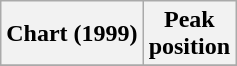<table class="wikitable plainrowheaders" style="text-align:center">
<tr>
<th scope="col">Chart (1999)</th>
<th scope="col">Peak<br>position</th>
</tr>
<tr>
</tr>
</table>
